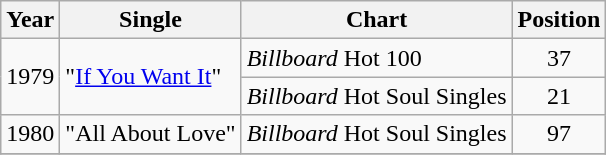<table class="wikitable">
<tr>
<th>Year</th>
<th>Single</th>
<th>Chart</th>
<th>Position</th>
</tr>
<tr>
<td rowspan="2">1979</td>
<td rowspan="2">"<a href='#'>If You Want It</a>"</td>
<td><em>Billboard</em> Hot 100</td>
<td align="center">37</td>
</tr>
<tr>
<td><em>Billboard</em> Hot Soul Singles</td>
<td align="center">21</td>
</tr>
<tr>
<td>1980</td>
<td>"All About Love"</td>
<td><em>Billboard</em> Hot Soul Singles</td>
<td align="center">97</td>
</tr>
<tr>
</tr>
</table>
